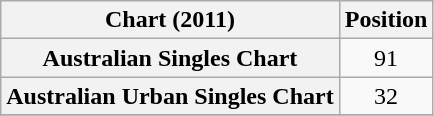<table class="wikitable sortable plainrowheaders">
<tr>
<th scope="col">Chart (2011)</th>
<th scope="col">Position</th>
</tr>
<tr>
<th scope="row">Australian Singles Chart</th>
<td style="text-align:center;">91</td>
</tr>
<tr>
<th scope="row">Australian Urban Singles Chart</th>
<td style="text-align:center;">32</td>
</tr>
<tr>
</tr>
</table>
